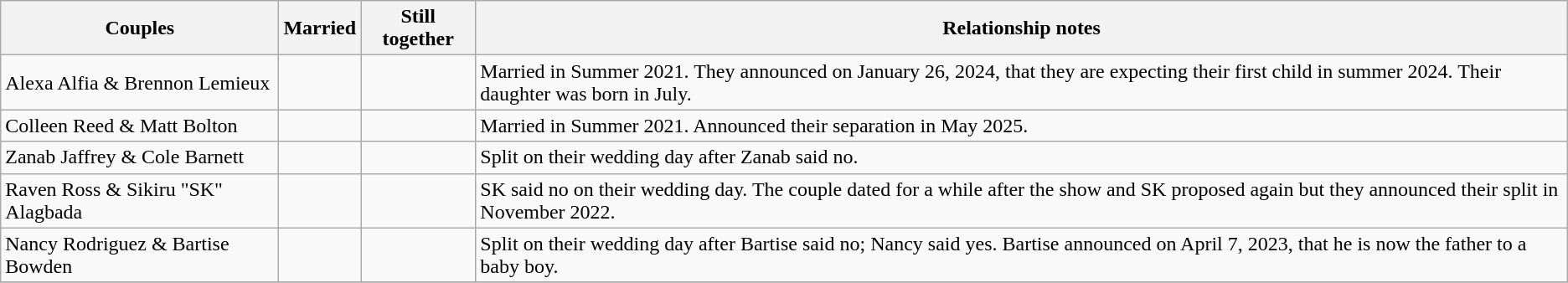<table class="wikitable plainrowheaders" style="text-align: left;">
<tr>
<th scope="col">Couples</th>
<th scope="col">Married</th>
<th scope="col">Still together</th>
<th scope="col">Relationship notes</th>
</tr>
<tr>
<td>Alexa Alfia & Brennon Lemieux</td>
<td></td>
<td></td>
<td>Married in Summer 2021. They announced on January 26, 2024, that they are expecting their first child in summer 2024. Their daughter was born in July.</td>
</tr>
<tr>
<td>Colleen Reed & Matt Bolton</td>
<td></td>
<td></td>
<td>Married in Summer 2021. Announced their separation in May 2025.</td>
</tr>
<tr>
<td>Zanab Jaffrey & Cole Barnett</td>
<td></td>
<td></td>
<td>Split on their wedding day after Zanab said no.</td>
</tr>
<tr>
<td>Raven Ross & Sikiru "SK" Alagbada</td>
<td></td>
<td></td>
<td>SK said no on their wedding day. The couple dated for a while after the show and SK proposed again but they announced their split in November 2022.</td>
</tr>
<tr>
<td>Nancy Rodriguez & Bartise Bowden</td>
<td></td>
<td></td>
<td>Split on their wedding day after Bartise said no; Nancy said yes. Bartise announced on April 7, 2023, that he is now the father to a baby boy.</td>
</tr>
<tr>
</tr>
</table>
